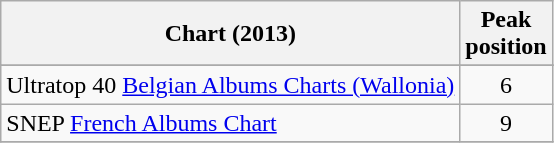<table class="wikitable">
<tr>
<th>Chart (2013)</th>
<th>Peak<br>position</th>
</tr>
<tr>
</tr>
<tr>
<td>Ultratop 40 <a href='#'>Belgian Albums Charts (Wallonia)</a></td>
<td align="center">6</td>
</tr>
<tr>
<td>SNEP <a href='#'>French Albums Chart</a></td>
<td align="center">9</td>
</tr>
<tr>
</tr>
</table>
